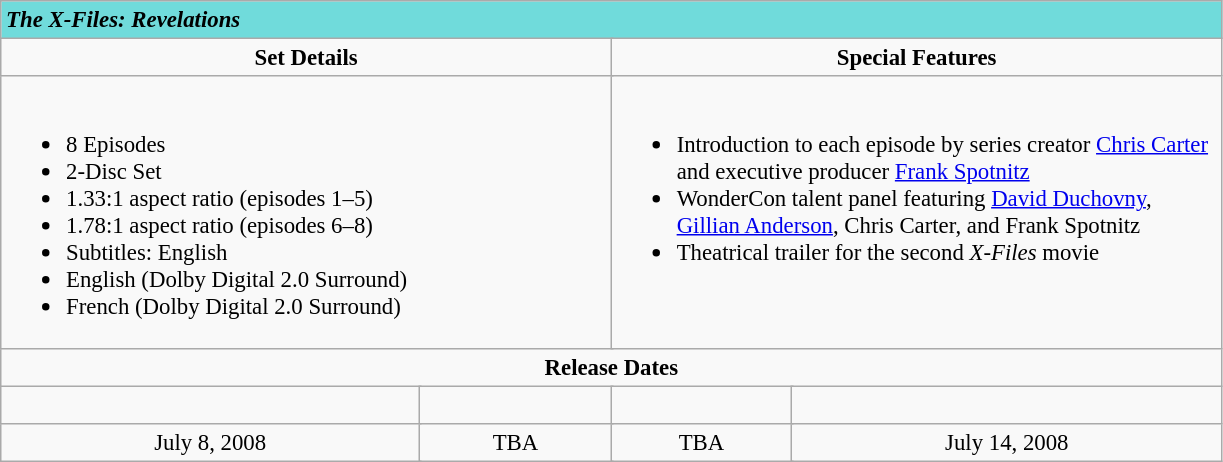<table class="wikitable" style="font-size: 95%;">
<tr style="background:#70DBDB">
<td colspan="8"><strong><em>The X-Files: Revelations</em></strong></td>
</tr>
<tr valign="top">
<td align="center" width="400" colspan="4"><strong>Set Details</strong></td>
<td width="400" align="center" colspan="4"><strong>Special Features</strong></td>
</tr>
<tr valign="top">
<td colspan="4" align="left" width="400"><br><ul><li>8 Episodes</li><li>2-Disc Set</li><li>1.33:1 aspect ratio (episodes 1–5)</li><li>1.78:1 aspect ratio (episodes 6–8)</li><li>Subtitles: English</li><li>English (Dolby Digital 2.0 Surround)</li><li>French (Dolby Digital 2.0 Surround)</li></ul></td>
<td colspan="4" align="left" width="400"><br><ul><li>Introduction to each episode by series creator <a href='#'>Chris Carter</a> and executive producer <a href='#'>Frank Spotnitz</a></li><li>WonderCon talent panel featuring <a href='#'>David Duchovny</a>, <a href='#'>Gillian Anderson</a>, Chris Carter, and Frank Spotnitz</li><li>Theatrical trailer for the second <em>X-Files</em> movie</li></ul></td>
</tr>
<tr>
<td colspan="8" align="center"><strong>Release Dates</strong></td>
</tr>
<tr>
<td align="center" rowspan="1" colspan="2" align="center"><br></td>
<td align="center" rowspan="1" colspan="2" align="center"></td>
<td align="center" rowspan="1" colspan="2" align="center"></td>
<td align="center" rowspan="1" colspan="2" align="center"></td>
</tr>
<tr>
<td align="center" colspan="2" align="center">July 8, 2008</td>
<td align="center" colspan="2" align="center">TBA</td>
<td align="center" colspan="2" align="center">TBA</td>
<td align="center" colspan="2" align="center">July 14, 2008</td>
</tr>
</table>
